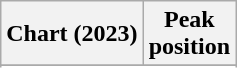<table class="wikitable sortable plainrowheaders" style="text-align:center;">
<tr>
<th scope="col">Chart (2023)</th>
<th scope="col">Peak<br>position</th>
</tr>
<tr>
</tr>
<tr>
</tr>
<tr>
</tr>
<tr>
</tr>
</table>
